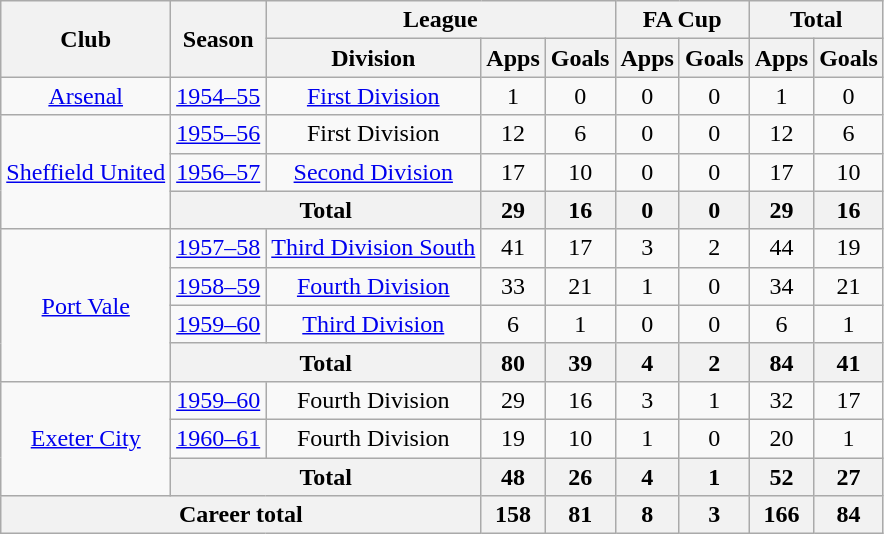<table class="wikitable" style="text-align: center;">
<tr>
<th rowspan="2">Club</th>
<th rowspan="2">Season</th>
<th colspan="3">League</th>
<th colspan="2">FA Cup</th>
<th colspan="2">Total</th>
</tr>
<tr>
<th>Division</th>
<th>Apps</th>
<th>Goals</th>
<th>Apps</th>
<th>Goals</th>
<th>Apps</th>
<th>Goals</th>
</tr>
<tr>
<td><a href='#'>Arsenal</a></td>
<td><a href='#'>1954–55</a></td>
<td><a href='#'>First Division</a></td>
<td>1</td>
<td>0</td>
<td>0</td>
<td>0</td>
<td>1</td>
<td>0</td>
</tr>
<tr>
<td rowspan="3"><a href='#'>Sheffield United</a></td>
<td><a href='#'>1955–56</a></td>
<td>First Division</td>
<td>12</td>
<td>6</td>
<td>0</td>
<td>0</td>
<td>12</td>
<td>6</td>
</tr>
<tr>
<td><a href='#'>1956–57</a></td>
<td><a href='#'>Second Division</a></td>
<td>17</td>
<td>10</td>
<td>0</td>
<td>0</td>
<td>17</td>
<td>10</td>
</tr>
<tr>
<th colspan="2">Total</th>
<th>29</th>
<th>16</th>
<th>0</th>
<th>0</th>
<th>29</th>
<th>16</th>
</tr>
<tr>
<td rowspan="4"><a href='#'>Port Vale</a></td>
<td><a href='#'>1957–58</a></td>
<td><a href='#'>Third Division South</a></td>
<td>41</td>
<td>17</td>
<td>3</td>
<td>2</td>
<td>44</td>
<td>19</td>
</tr>
<tr>
<td><a href='#'>1958–59</a></td>
<td><a href='#'>Fourth Division</a></td>
<td>33</td>
<td>21</td>
<td>1</td>
<td>0</td>
<td>34</td>
<td>21</td>
</tr>
<tr>
<td><a href='#'>1959–60</a></td>
<td><a href='#'>Third Division</a></td>
<td>6</td>
<td>1</td>
<td>0</td>
<td>0</td>
<td>6</td>
<td>1</td>
</tr>
<tr>
<th colspan="2">Total</th>
<th>80</th>
<th>39</th>
<th>4</th>
<th>2</th>
<th>84</th>
<th>41</th>
</tr>
<tr>
<td rowspan="3"><a href='#'>Exeter City</a></td>
<td><a href='#'>1959–60</a></td>
<td>Fourth Division</td>
<td>29</td>
<td>16</td>
<td>3</td>
<td>1</td>
<td>32</td>
<td>17</td>
</tr>
<tr>
<td><a href='#'>1960–61</a></td>
<td>Fourth Division</td>
<td>19</td>
<td>10</td>
<td>1</td>
<td>0</td>
<td>20</td>
<td>1</td>
</tr>
<tr>
<th colspan="2">Total</th>
<th>48</th>
<th>26</th>
<th>4</th>
<th>1</th>
<th>52</th>
<th>27</th>
</tr>
<tr>
<th colspan="3">Career total</th>
<th>158</th>
<th>81</th>
<th>8</th>
<th>3</th>
<th>166</th>
<th>84</th>
</tr>
</table>
